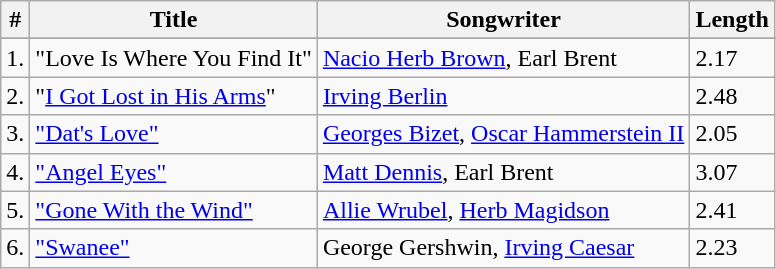<table class="wikitable">
<tr>
<th>#</th>
<th>Title</th>
<th>Songwriter</th>
<th>Length</th>
</tr>
<tr bgcolor="#ebf5ff">
</tr>
<tr>
<td>1.</td>
<td>"Love Is Where You Find It"</td>
<td><a href='#'>Nacio Herb Brown</a>, Earl Brent</td>
<td>2.17</td>
</tr>
<tr>
<td>2.</td>
<td>"<a href='#'>I Got Lost in His Arms</a>"</td>
<td><a href='#'>Irving Berlin</a></td>
<td>2.48</td>
</tr>
<tr>
<td>3.</td>
<td><a href='#'>"Dat's Love"</a></td>
<td><a href='#'>Georges Bizet</a>, <a href='#'>Oscar Hammerstein II</a></td>
<td>2.05</td>
</tr>
<tr>
<td>4.</td>
<td><a href='#'>"Angel Eyes"</a></td>
<td><a href='#'>Matt Dennis</a>, Earl Brent</td>
<td>3.07</td>
</tr>
<tr>
<td>5.</td>
<td><a href='#'>"Gone With the Wind"</a></td>
<td><a href='#'>Allie Wrubel</a>, <a href='#'>Herb Magidson</a></td>
<td>2.41</td>
</tr>
<tr>
<td>6.</td>
<td><a href='#'>"Swanee"</a></td>
<td>George Gershwin, <a href='#'>Irving Caesar</a></td>
<td>2.23</td>
</tr>
</table>
